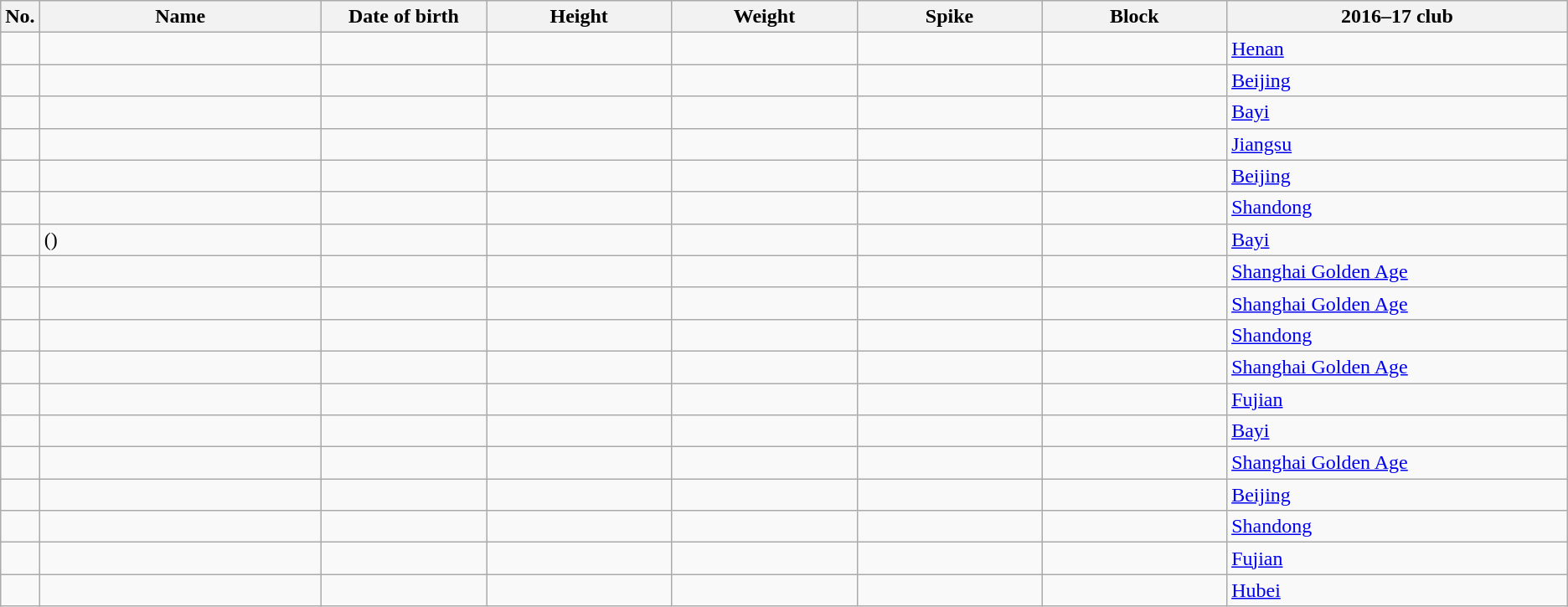<table class="wikitable sortable" style="font-size:100%; text-align:center;">
<tr>
<th>No.</th>
<th style="width:14em">Name</th>
<th style="width:8em">Date of birth</th>
<th style="width:9em">Height</th>
<th style="width:9em">Weight</th>
<th style="width:9em">Spike</th>
<th style="width:9em">Block</th>
<th style="width:17em">2016–17 club</th>
</tr>
<tr>
<td></td>
<td style="text-align:left;"></td>
<td style="text-align:right;"></td>
<td></td>
<td></td>
<td></td>
<td></td>
<td style="text-align:left;"> <a href='#'>Henan</a></td>
</tr>
<tr>
<td></td>
<td style="text-align:left;"></td>
<td style="text-align:right;"></td>
<td></td>
<td></td>
<td></td>
<td></td>
<td style="text-align:left;"> <a href='#'>Beijing</a></td>
</tr>
<tr>
<td></td>
<td style="text-align:left;"></td>
<td style="text-align:right;"></td>
<td></td>
<td></td>
<td></td>
<td></td>
<td style="text-align:left;"> <a href='#'>Bayi</a></td>
</tr>
<tr>
<td></td>
<td style="text-align:left;"></td>
<td style="text-align:right;"></td>
<td></td>
<td></td>
<td></td>
<td></td>
<td style="text-align:left;"> <a href='#'>Jiangsu</a></td>
</tr>
<tr>
<td></td>
<td style="text-align:left;"></td>
<td style="text-align:right;"></td>
<td></td>
<td></td>
<td></td>
<td></td>
<td style="text-align:left;"> <a href='#'>Beijing</a></td>
</tr>
<tr>
<td></td>
<td style="text-align:left;"></td>
<td style="text-align:right;"></td>
<td></td>
<td></td>
<td></td>
<td></td>
<td style="text-align:left;"> <a href='#'>Shandong</a></td>
</tr>
<tr>
<td></td>
<td style="text-align:left;"> ()</td>
<td style="text-align:right;"></td>
<td></td>
<td></td>
<td></td>
<td></td>
<td style="text-align:left;"> <a href='#'>Bayi</a></td>
</tr>
<tr>
<td></td>
<td style="text-align:left;"></td>
<td style="text-align:right;"></td>
<td></td>
<td></td>
<td></td>
<td></td>
<td style="text-align:left;"> <a href='#'>Shanghai Golden Age</a></td>
</tr>
<tr>
<td></td>
<td style="text-align:left;"></td>
<td style="text-align:right;"></td>
<td></td>
<td></td>
<td></td>
<td></td>
<td style="text-align:left;"> <a href='#'>Shanghai Golden Age</a></td>
</tr>
<tr>
<td></td>
<td style="text-align:left;"></td>
<td style="text-align:right;"></td>
<td></td>
<td></td>
<td></td>
<td></td>
<td style="text-align:left;"> <a href='#'>Shandong</a></td>
</tr>
<tr>
<td></td>
<td style="text-align:left;"></td>
<td style="text-align:right;"></td>
<td></td>
<td></td>
<td></td>
<td></td>
<td style="text-align:left;"> <a href='#'>Shanghai Golden Age</a></td>
</tr>
<tr>
<td></td>
<td style="text-align:left;"></td>
<td style="text-align:right;"></td>
<td></td>
<td></td>
<td></td>
<td></td>
<td style="text-align:left;"> <a href='#'>Fujian</a></td>
</tr>
<tr>
<td></td>
<td style="text-align:left;"></td>
<td style="text-align:right;"></td>
<td></td>
<td></td>
<td></td>
<td></td>
<td style="text-align:left;"> <a href='#'>Bayi</a></td>
</tr>
<tr>
<td></td>
<td style="text-align:left;"></td>
<td style="text-align:right;"></td>
<td></td>
<td></td>
<td></td>
<td></td>
<td style="text-align:left;"> <a href='#'>Shanghai Golden Age</a></td>
</tr>
<tr>
<td></td>
<td style="text-align:left;"></td>
<td style="text-align:right;"></td>
<td></td>
<td></td>
<td></td>
<td></td>
<td style="text-align:left;"> <a href='#'>Beijing</a></td>
</tr>
<tr>
<td></td>
<td style="text-align:left;"></td>
<td style="text-align:right;"></td>
<td></td>
<td></td>
<td></td>
<td></td>
<td style="text-align:left;"> <a href='#'>Shandong</a></td>
</tr>
<tr>
<td></td>
<td style="text-align:left;"></td>
<td style="text-align:right;"></td>
<td></td>
<td></td>
<td></td>
<td></td>
<td style="text-align:left;"> <a href='#'>Fujian</a></td>
</tr>
<tr>
<td></td>
<td style="text-align:left;"></td>
<td style="text-align:right;"></td>
<td></td>
<td></td>
<td></td>
<td></td>
<td style="text-align:left;"> <a href='#'>Hubei</a></td>
</tr>
</table>
